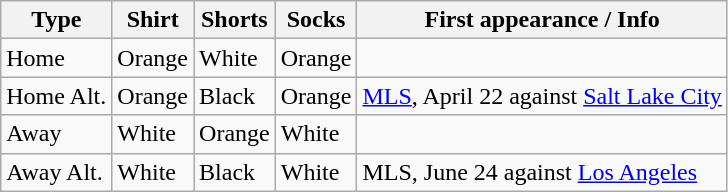<table class="wikitable">
<tr>
<th>Type</th>
<th>Shirt</th>
<th>Shorts</th>
<th>Socks</th>
<th>First appearance / Info</th>
</tr>
<tr>
<td>Home</td>
<td>Orange</td>
<td>White</td>
<td>Orange</td>
<td></td>
</tr>
<tr>
<td>Home Alt.</td>
<td>Orange</td>
<td>Black</td>
<td>Orange</td>
<td><a href='#'>MLS</a>, April 22 against <a href='#'>Salt Lake City</a></td>
</tr>
<tr>
<td>Away</td>
<td>White</td>
<td>Orange</td>
<td>White</td>
<td></td>
</tr>
<tr>
<td>Away Alt.</td>
<td>White</td>
<td>Black</td>
<td>White</td>
<td>MLS, June 24 against <a href='#'>Los Angeles</a></td>
</tr>
</table>
